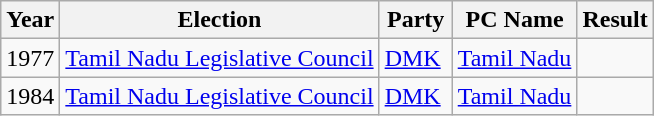<table class="sortable wikitable"style="font-size: 100%">
<tr>
<th>Year</th>
<th>Election</th>
<th>Party</th>
<th>PC Name</th>
<th>Result</th>
</tr>
<tr>
<td>1977</td>
<td><a href='#'>Tamil Nadu Legislative Council</a></td>
<td><a href='#'>DMK</a> </td>
<td><a href='#'>Tamil Nadu</a></td>
<td></td>
</tr>
<tr>
<td>1984</td>
<td><a href='#'>Tamil Nadu Legislative Council</a></td>
<td><a href='#'>DMK</a> </td>
<td><a href='#'>Tamil Nadu</a></td>
<td></td>
</tr>
</table>
